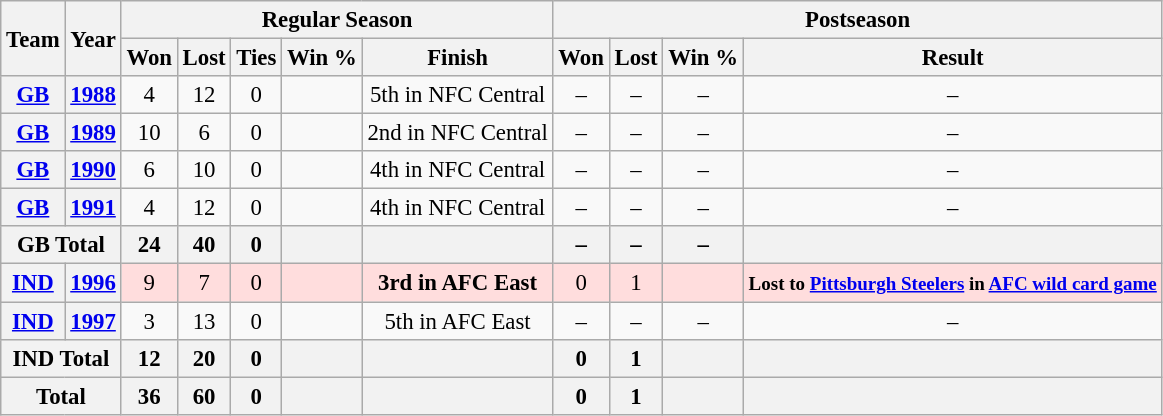<table class="wikitable" style="font-size: 95%; text-align:center;">
<tr>
<th rowspan="2">Team</th>
<th rowspan="2">Year</th>
<th colspan="5">Regular Season</th>
<th colspan="4">Postseason</th>
</tr>
<tr>
<th>Won</th>
<th>Lost</th>
<th>Ties</th>
<th>Win %</th>
<th>Finish</th>
<th>Won</th>
<th>Lost</th>
<th>Win %</th>
<th>Result</th>
</tr>
<tr>
<th><a href='#'>GB</a></th>
<th><a href='#'>1988</a></th>
<td>4</td>
<td>12</td>
<td>0</td>
<td></td>
<td>5th in NFC Central</td>
<td>–</td>
<td>–</td>
<td>–</td>
<td>–</td>
</tr>
<tr>
<th><a href='#'>GB</a></th>
<th><a href='#'>1989</a></th>
<td>10</td>
<td>6</td>
<td>0</td>
<td></td>
<td>2nd in NFC Central</td>
<td>–</td>
<td>–</td>
<td>–</td>
<td>–</td>
</tr>
<tr>
<th><a href='#'>GB</a></th>
<th><a href='#'>1990</a></th>
<td>6</td>
<td>10</td>
<td>0</td>
<td></td>
<td>4th in NFC Central</td>
<td>–</td>
<td>–</td>
<td>–</td>
<td>–</td>
</tr>
<tr>
<th><a href='#'>GB</a></th>
<th><a href='#'>1991</a></th>
<td>4</td>
<td>12</td>
<td>0</td>
<td></td>
<td>4th in NFC Central</td>
<td>–</td>
<td>–</td>
<td>–</td>
<td>–</td>
</tr>
<tr>
<th colspan="2">GB Total</th>
<th>24</th>
<th>40</th>
<th>0</th>
<th></th>
<th></th>
<th>–</th>
<th>–</th>
<th>–</th>
<th></th>
</tr>
<tr style="background:#fdd;">
<th><a href='#'>IND</a></th>
<th><a href='#'>1996</a></th>
<td>9</td>
<td>7</td>
<td>0</td>
<td></td>
<td><strong>3rd in AFC East</strong></td>
<td>0</td>
<td>1</td>
<td></td>
<td><small><strong>Lost to <a href='#'>Pittsburgh Steelers</a> in <a href='#'>AFC wild card game</a></strong></small></td>
</tr>
<tr>
<th><a href='#'>IND</a></th>
<th><a href='#'>1997</a></th>
<td>3</td>
<td>13</td>
<td>0</td>
<td></td>
<td>5th in AFC East</td>
<td>–</td>
<td>–</td>
<td>–</td>
<td>–</td>
</tr>
<tr>
<th colspan="2">IND Total</th>
<th>12</th>
<th>20</th>
<th>0</th>
<th></th>
<th></th>
<th>0</th>
<th>1</th>
<th></th>
<th></th>
</tr>
<tr>
<th colspan="2">Total</th>
<th>36</th>
<th>60</th>
<th>0</th>
<th></th>
<th></th>
<th>0</th>
<th>1</th>
<th></th>
<th></th>
</tr>
</table>
